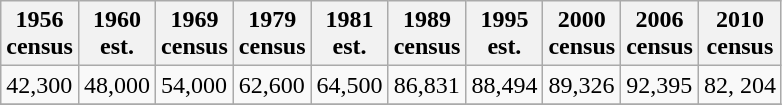<table class="wikitable">
<tr>
<th>1956 <br> census</th>
<th>1960 <br> est.</th>
<th>1969 <br> census</th>
<th>1979 <br> census</th>
<th>1981 <br> est.</th>
<th>1989 <br> census</th>
<th>1995 <br> est.</th>
<th>2000 <br> census</th>
<th>2006 <br> census</th>
<th>2010 <br> census</th>
</tr>
<tr>
<td>42,300</td>
<td>48,000</td>
<td>54,000</td>
<td>62,600</td>
<td>64,500</td>
<td>86,831</td>
<td>88,494</td>
<td>89,326</td>
<td>92,395</td>
<td>82, 204</td>
</tr>
<tr>
</tr>
</table>
